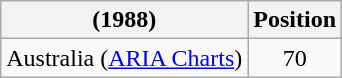<table class="wikitable">
<tr>
<th>(1988)</th>
<th>Position</th>
</tr>
<tr>
<td align="center">Australia (<a href='#'>ARIA Charts</a>)</td>
<td align="center">70</td>
</tr>
</table>
